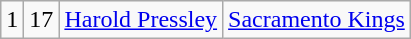<table class="wikitable">
<tr style="text-align:center;" bgcolor="">
<td>1</td>
<td>17</td>
<td><a href='#'>Harold Pressley</a></td>
<td><a href='#'>Sacramento Kings</a></td>
</tr>
</table>
